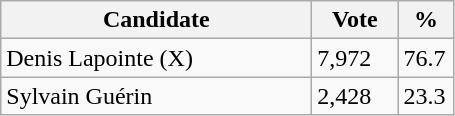<table class="wikitable">
<tr>
<th bgcolor="#DDDDFF" width="200px">Candidate</th>
<th bgcolor="#DDDDFF" width="50px">Vote</th>
<th bgcolor="#DDDDFF" width="30px">%</th>
</tr>
<tr>
<td>Denis Lapointe (X)</td>
<td>7,972</td>
<td>76.7</td>
</tr>
<tr>
<td>Sylvain Guérin</td>
<td>2,428</td>
<td>23.3</td>
</tr>
</table>
